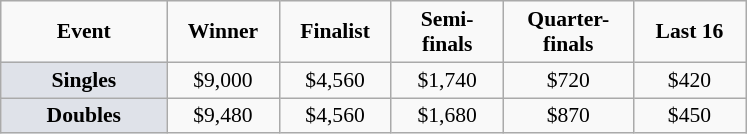<table class="wikitable" style="font-size:90%; text-align:center">
<tr>
<td width="104px"><strong>Event</strong></td>
<td width="68px"><strong>Winner</strong></td>
<td width="68px"><strong>Finalist</strong></td>
<td width="68px"><strong>Semi-finals</strong></td>
<td width="80px"><strong>Quarter-finals</strong></td>
<td width="68px"><strong>Last 16</strong></td>
</tr>
<tr>
<td bgcolor="#dfe2e9"><strong>Singles</strong></td>
<td>$9,000</td>
<td>$4,560</td>
<td>$1,740</td>
<td>$720</td>
<td>$420</td>
</tr>
<tr>
<td bgcolor="#dfe2e9"><strong>Doubles</strong></td>
<td>$9,480</td>
<td>$4,560</td>
<td>$1,680</td>
<td>$870</td>
<td>$450</td>
</tr>
</table>
